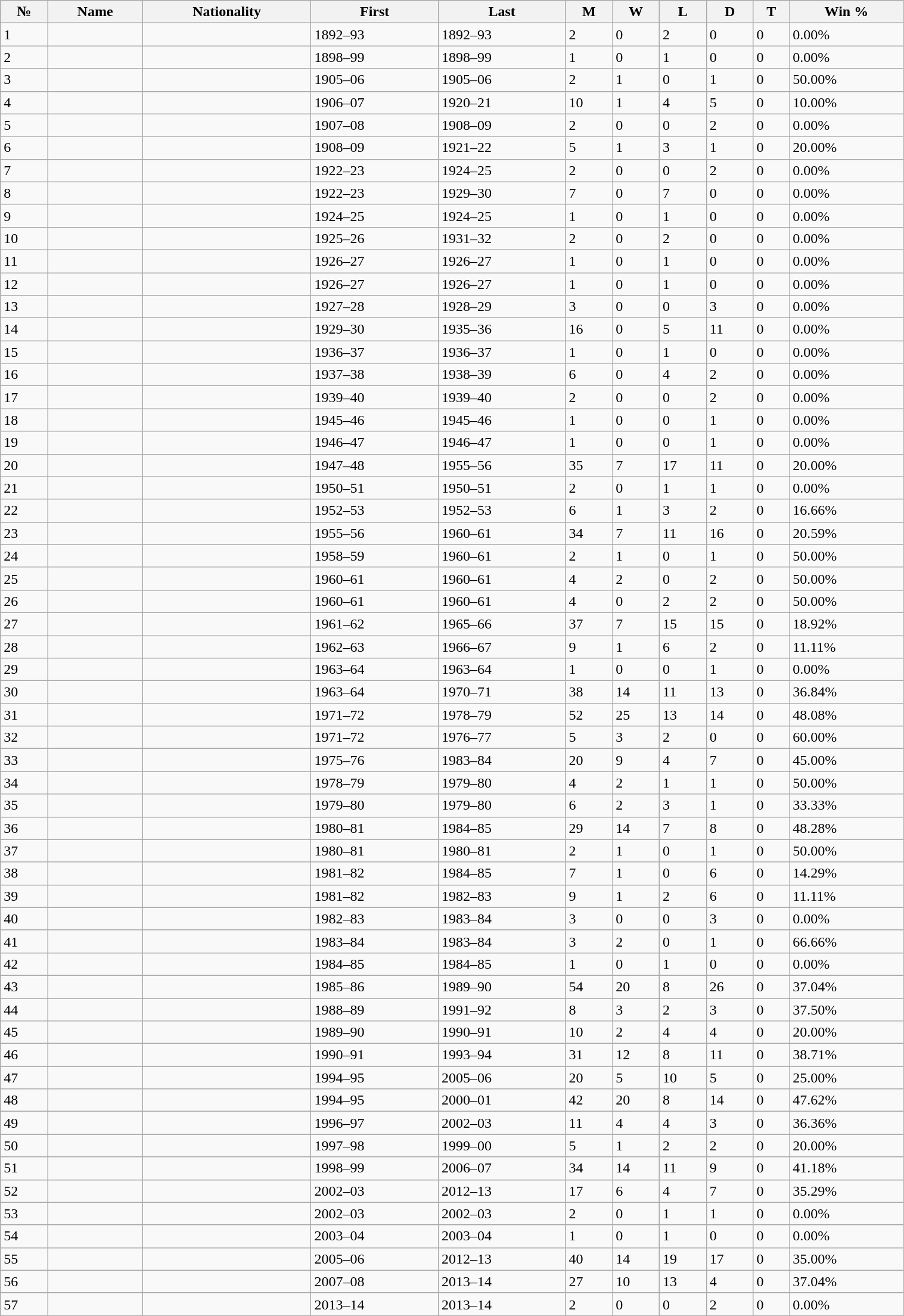<table class="wikitable sortable" style="width:80%;">
<tr>
<th>№</th>
<th>Name</th>
<th>Nationality</th>
<th>First</th>
<th>Last</th>
<th>M</th>
<th>W</th>
<th>L</th>
<th>D</th>
<th>T</th>
<th>Win %</th>
</tr>
<tr>
<td>1</td>
<td></td>
<td></td>
<td>1892–93</td>
<td>1892–93</td>
<td>2</td>
<td>0</td>
<td>2</td>
<td>0</td>
<td>0</td>
<td>0.00%</td>
</tr>
<tr>
<td>2</td>
<td></td>
<td></td>
<td>1898–99</td>
<td>1898–99</td>
<td>1</td>
<td>0</td>
<td>1</td>
<td>0</td>
<td>0</td>
<td>0.00%</td>
</tr>
<tr>
<td>3</td>
<td></td>
<td></td>
<td>1905–06</td>
<td>1905–06</td>
<td>2</td>
<td>1</td>
<td>0</td>
<td>1</td>
<td>0</td>
<td>50.00%</td>
</tr>
<tr>
<td>4</td>
<td></td>
<td></td>
<td>1906–07</td>
<td>1920–21</td>
<td>10</td>
<td>1</td>
<td>4</td>
<td>5</td>
<td>0</td>
<td>10.00%</td>
</tr>
<tr>
<td>5</td>
<td></td>
<td></td>
<td>1907–08</td>
<td>1908–09</td>
<td>2</td>
<td>0</td>
<td>0</td>
<td>2</td>
<td>0</td>
<td>0.00%</td>
</tr>
<tr>
<td>6</td>
<td></td>
<td></td>
<td>1908–09</td>
<td>1921–22</td>
<td>5</td>
<td>1</td>
<td>3</td>
<td>1</td>
<td>0</td>
<td>20.00%</td>
</tr>
<tr>
<td>7</td>
<td></td>
<td></td>
<td>1922–23</td>
<td>1924–25</td>
<td>2</td>
<td>0</td>
<td>0</td>
<td>2</td>
<td>0</td>
<td>0.00%</td>
</tr>
<tr>
<td>8</td>
<td></td>
<td></td>
<td>1922–23</td>
<td>1929–30</td>
<td>7</td>
<td>0</td>
<td>7</td>
<td>0</td>
<td>0</td>
<td>0.00%</td>
</tr>
<tr>
<td>9</td>
<td></td>
<td></td>
<td>1924–25</td>
<td>1924–25</td>
<td>1</td>
<td>0</td>
<td>1</td>
<td>0</td>
<td>0</td>
<td>0.00%</td>
</tr>
<tr>
<td>10</td>
<td></td>
<td></td>
<td>1925–26</td>
<td>1931–32</td>
<td>2</td>
<td>0</td>
<td>2</td>
<td>0</td>
<td>0</td>
<td>0.00%</td>
</tr>
<tr>
<td>11</td>
<td></td>
<td></td>
<td>1926–27</td>
<td>1926–27</td>
<td>1</td>
<td>0</td>
<td>1</td>
<td>0</td>
<td>0</td>
<td>0.00%</td>
</tr>
<tr>
<td>12</td>
<td></td>
<td></td>
<td>1926–27</td>
<td>1926–27</td>
<td>1</td>
<td>0</td>
<td>1</td>
<td>0</td>
<td>0</td>
<td>0.00%</td>
</tr>
<tr>
<td>13</td>
<td></td>
<td></td>
<td>1927–28</td>
<td>1928–29</td>
<td>3</td>
<td>0</td>
<td>0</td>
<td>3</td>
<td>0</td>
<td>0.00%</td>
</tr>
<tr>
<td>14</td>
<td></td>
<td></td>
<td>1929–30</td>
<td>1935–36</td>
<td>16</td>
<td>0</td>
<td>5</td>
<td>11</td>
<td>0</td>
<td>0.00%</td>
</tr>
<tr>
<td>15</td>
<td></td>
<td></td>
<td>1936–37</td>
<td>1936–37</td>
<td>1</td>
<td>0</td>
<td>1</td>
<td>0</td>
<td>0</td>
<td>0.00%</td>
</tr>
<tr>
<td>16</td>
<td></td>
<td></td>
<td>1937–38</td>
<td>1938–39</td>
<td>6</td>
<td>0</td>
<td>4</td>
<td>2</td>
<td>0</td>
<td>0.00%</td>
</tr>
<tr>
<td>17</td>
<td></td>
<td></td>
<td>1939–40</td>
<td>1939–40</td>
<td>2</td>
<td>0</td>
<td>0</td>
<td>2</td>
<td>0</td>
<td>0.00%</td>
</tr>
<tr>
<td>18</td>
<td></td>
<td></td>
<td>1945–46</td>
<td>1945–46</td>
<td>1</td>
<td>0</td>
<td>0</td>
<td>1</td>
<td>0</td>
<td>0.00%</td>
</tr>
<tr>
<td>19</td>
<td></td>
<td></td>
<td>1946–47</td>
<td>1946–47</td>
<td>1</td>
<td>0</td>
<td>0</td>
<td>1</td>
<td>0</td>
<td>0.00%</td>
</tr>
<tr>
<td>20</td>
<td></td>
<td></td>
<td>1947–48</td>
<td>1955–56</td>
<td>35</td>
<td>7</td>
<td>17</td>
<td>11</td>
<td>0</td>
<td>20.00%</td>
</tr>
<tr>
<td>21</td>
<td></td>
<td></td>
<td>1950–51</td>
<td>1950–51</td>
<td>2</td>
<td>0</td>
<td>1</td>
<td>1</td>
<td>0</td>
<td>0.00%</td>
</tr>
<tr>
<td>22</td>
<td></td>
<td></td>
<td>1952–53</td>
<td>1952–53</td>
<td>6</td>
<td>1</td>
<td>3</td>
<td>2</td>
<td>0</td>
<td>16.66%</td>
</tr>
<tr>
<td>23</td>
<td></td>
<td></td>
<td>1955–56</td>
<td>1960–61</td>
<td>34</td>
<td>7</td>
<td>11</td>
<td>16</td>
<td>0</td>
<td>20.59%</td>
</tr>
<tr>
<td>24</td>
<td></td>
<td></td>
<td>1958–59</td>
<td>1960–61</td>
<td>2</td>
<td>1</td>
<td>0</td>
<td>1</td>
<td>0</td>
<td>50.00%</td>
</tr>
<tr>
<td>25</td>
<td></td>
<td></td>
<td>1960–61</td>
<td>1960–61</td>
<td>4</td>
<td>2</td>
<td>0</td>
<td>2</td>
<td>0</td>
<td>50.00%</td>
</tr>
<tr>
<td>26</td>
<td></td>
<td></td>
<td>1960–61</td>
<td>1960–61</td>
<td>4</td>
<td>0</td>
<td>2</td>
<td>2</td>
<td>0</td>
<td>50.00%</td>
</tr>
<tr>
<td>27</td>
<td></td>
<td></td>
<td>1961–62</td>
<td>1965–66</td>
<td>37</td>
<td>7</td>
<td>15</td>
<td>15</td>
<td>0</td>
<td>18.92%</td>
</tr>
<tr>
<td>28</td>
<td></td>
<td></td>
<td>1962–63</td>
<td>1966–67</td>
<td>9</td>
<td>1</td>
<td>6</td>
<td>2</td>
<td>0</td>
<td>11.11%</td>
</tr>
<tr>
<td>29</td>
<td></td>
<td></td>
<td>1963–64</td>
<td>1963–64</td>
<td>1</td>
<td>0</td>
<td>0</td>
<td>1</td>
<td>0</td>
<td>0.00%</td>
</tr>
<tr>
<td>30</td>
<td></td>
<td></td>
<td>1963–64</td>
<td>1970–71</td>
<td>38</td>
<td>14</td>
<td>11</td>
<td>13</td>
<td>0</td>
<td>36.84%</td>
</tr>
<tr>
<td>31</td>
<td></td>
<td></td>
<td>1971–72</td>
<td>1978–79</td>
<td>52</td>
<td>25</td>
<td>13</td>
<td>14</td>
<td>0</td>
<td>48.08%</td>
</tr>
<tr>
<td>32</td>
<td></td>
<td></td>
<td>1971–72</td>
<td>1976–77</td>
<td>5</td>
<td>3</td>
<td>2</td>
<td>0</td>
<td>0</td>
<td>60.00%</td>
</tr>
<tr>
<td>33</td>
<td></td>
<td></td>
<td>1975–76</td>
<td>1983–84</td>
<td>20</td>
<td>9</td>
<td>4</td>
<td>7</td>
<td>0</td>
<td>45.00%</td>
</tr>
<tr>
<td>34</td>
<td></td>
<td></td>
<td>1978–79</td>
<td>1979–80</td>
<td>4</td>
<td>2</td>
<td>1</td>
<td>1</td>
<td>0</td>
<td>50.00%</td>
</tr>
<tr>
<td>35</td>
<td></td>
<td></td>
<td>1979–80</td>
<td>1979–80</td>
<td>6</td>
<td>2</td>
<td>3</td>
<td>1</td>
<td>0</td>
<td>33.33%</td>
</tr>
<tr>
<td>36</td>
<td></td>
<td></td>
<td>1980–81</td>
<td>1984–85</td>
<td>29</td>
<td>14</td>
<td>7</td>
<td>8</td>
<td>0</td>
<td>48.28%</td>
</tr>
<tr>
<td>37</td>
<td></td>
<td></td>
<td>1980–81</td>
<td>1980–81</td>
<td>2</td>
<td>1</td>
<td>0</td>
<td>1</td>
<td>0</td>
<td>50.00%</td>
</tr>
<tr>
<td>38</td>
<td></td>
<td></td>
<td>1981–82</td>
<td>1984–85</td>
<td>7</td>
<td>1</td>
<td>0</td>
<td>6</td>
<td>0</td>
<td>14.29%</td>
</tr>
<tr>
<td>39</td>
<td></td>
<td></td>
<td>1981–82</td>
<td>1982–83</td>
<td>9</td>
<td>1</td>
<td>2</td>
<td>6</td>
<td>0</td>
<td>11.11%</td>
</tr>
<tr>
<td>40</td>
<td></td>
<td></td>
<td>1982–83</td>
<td>1983–84</td>
<td>3</td>
<td>0</td>
<td>0</td>
<td>3</td>
<td>0</td>
<td>0.00%</td>
</tr>
<tr>
<td>41</td>
<td></td>
<td></td>
<td>1983–84</td>
<td>1983–84</td>
<td>3</td>
<td>2</td>
<td>0</td>
<td>1</td>
<td>0</td>
<td>66.66%</td>
</tr>
<tr>
<td>42</td>
<td></td>
<td></td>
<td>1984–85</td>
<td>1984–85</td>
<td>1</td>
<td>0</td>
<td>1</td>
<td>0</td>
<td>0</td>
<td>0.00%</td>
</tr>
<tr>
<td>43</td>
<td></td>
<td></td>
<td>1985–86</td>
<td>1989–90</td>
<td>54</td>
<td>20</td>
<td>8</td>
<td>26</td>
<td>0</td>
<td>37.04%</td>
</tr>
<tr>
<td>44</td>
<td></td>
<td></td>
<td>1988–89</td>
<td>1991–92</td>
<td>8</td>
<td>3</td>
<td>2</td>
<td>3</td>
<td>0</td>
<td>37.50%</td>
</tr>
<tr>
<td>45</td>
<td></td>
<td></td>
<td>1989–90</td>
<td>1990–91</td>
<td>10</td>
<td>2</td>
<td>4</td>
<td>4</td>
<td>0</td>
<td>20.00%</td>
</tr>
<tr>
<td>46</td>
<td></td>
<td></td>
<td>1990–91</td>
<td>1993–94</td>
<td>31</td>
<td>12</td>
<td>8</td>
<td>11</td>
<td>0</td>
<td>38.71%</td>
</tr>
<tr>
<td>47</td>
<td></td>
<td></td>
<td>1994–95</td>
<td>2005–06</td>
<td>20</td>
<td>5</td>
<td>10</td>
<td>5</td>
<td>0</td>
<td>25.00%</td>
</tr>
<tr>
<td>48</td>
<td></td>
<td></td>
<td>1994–95</td>
<td>2000–01</td>
<td>42</td>
<td>20</td>
<td>8</td>
<td>14</td>
<td>0</td>
<td>47.62%</td>
</tr>
<tr>
<td>49</td>
<td></td>
<td></td>
<td>1996–97</td>
<td>2002–03</td>
<td>11</td>
<td>4</td>
<td>4</td>
<td>3</td>
<td>0</td>
<td>36.36%</td>
</tr>
<tr>
<td>50</td>
<td></td>
<td></td>
<td>1997–98</td>
<td>1999–00</td>
<td>5</td>
<td>1</td>
<td>2</td>
<td>2</td>
<td>0</td>
<td>20.00%</td>
</tr>
<tr>
<td>51</td>
<td></td>
<td></td>
<td>1998–99</td>
<td>2006–07</td>
<td>34</td>
<td>14</td>
<td>11</td>
<td>9</td>
<td>0</td>
<td>41.18%</td>
</tr>
<tr>
<td>52</td>
<td></td>
<td></td>
<td>2002–03</td>
<td>2012–13</td>
<td>17</td>
<td>6</td>
<td>4</td>
<td>7</td>
<td>0</td>
<td>35.29%</td>
</tr>
<tr>
<td>53</td>
<td></td>
<td></td>
<td>2002–03</td>
<td>2002–03</td>
<td>2</td>
<td>0</td>
<td>1</td>
<td>1</td>
<td>0</td>
<td>0.00%</td>
</tr>
<tr>
<td>54</td>
<td></td>
<td></td>
<td>2003–04</td>
<td>2003–04</td>
<td>1</td>
<td>0</td>
<td>1</td>
<td>0</td>
<td>0</td>
<td>0.00%</td>
</tr>
<tr>
<td>55</td>
<td></td>
<td></td>
<td>2005–06</td>
<td>2012–13</td>
<td>40</td>
<td>14</td>
<td>19</td>
<td>17</td>
<td>0</td>
<td>35.00%</td>
</tr>
<tr>
<td>56</td>
<td></td>
<td></td>
<td>2007–08</td>
<td>2013–14</td>
<td>27</td>
<td>10</td>
<td>13</td>
<td>4</td>
<td>0</td>
<td>37.04%</td>
</tr>
<tr>
<td>57</td>
<td></td>
<td></td>
<td>2013–14</td>
<td>2013–14</td>
<td>2</td>
<td>0</td>
<td>0</td>
<td>2</td>
<td>0</td>
<td>0.00%</td>
</tr>
</table>
